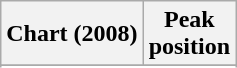<table class="wikitable sortable plainrowheaders" style="text-align:center">
<tr>
<th scope="col">Chart (2008)</th>
<th scope="col">Peak<br>position</th>
</tr>
<tr>
</tr>
<tr>
</tr>
<tr>
</tr>
</table>
